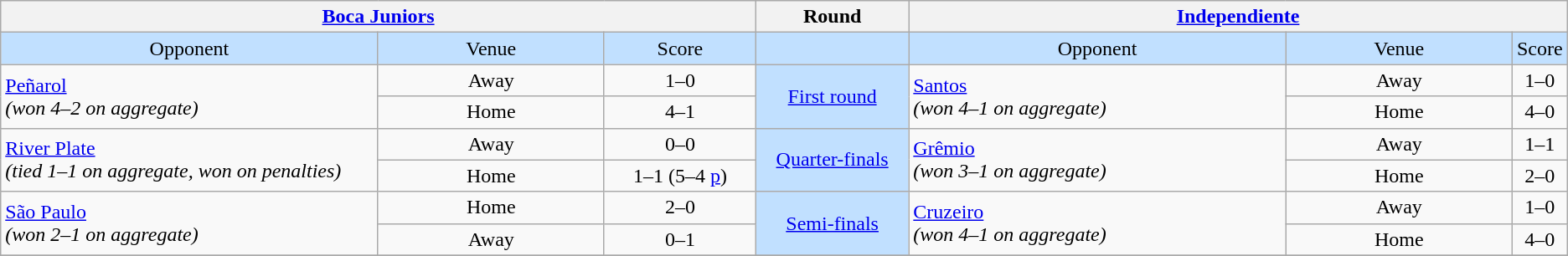<table class="wikitable" style="text-align: center;">
<tr>
<th colspan=3> <a href='#'>Boca Juniors</a></th>
<th>Round</th>
<th colspan=3> <a href='#'>Independiente</a></th>
</tr>
<tr bgcolor=#c1e0ff>
<td width=25%>Opponent</td>
<td width=15%>Venue</td>
<td width=10%>Score</td>
<td width=10%></td>
<td width=25%>Opponent</td>
<td width=25%>Venue</td>
<td width=10%>Score</td>
</tr>
<tr>
<td rowspan=2 align=left> <a href='#'>Peñarol</a><br><em>(won 4–2 on aggregate)</em></td>
<td>Away</td>
<td>1–0</td>
<td rowspan=2 bgcolor=#c1e0ff><a href='#'>First round</a></td>
<td rowspan=2 align=left> <a href='#'>Santos</a><br><em>(won 4–1 on aggregate)</em></td>
<td>Away</td>
<td>1–0</td>
</tr>
<tr>
<td>Home</td>
<td>4–1</td>
<td>Home</td>
<td>4–0</td>
</tr>
<tr>
<td rowspan=2 align=left> <a href='#'>River Plate</a><br><em>(tied 1–1 on aggregate, won on penalties)</em></td>
<td>Away</td>
<td>0–0</td>
<td rowspan=2 bgcolor=#c1e0ff><a href='#'>Quarter-finals</a></td>
<td rowspan=2 align=left> <a href='#'>Grêmio</a><br><em>(won 3–1 on aggregate)</em></td>
<td>Away</td>
<td>1–1</td>
</tr>
<tr>
<td>Home</td>
<td>1–1 (5–4 <a href='#'>p</a>)</td>
<td>Home</td>
<td>2–0</td>
</tr>
<tr>
<td rowspan=2 align=left> <a href='#'>São Paulo</a><br><em>(won 2–1 on aggregate)</em></td>
<td>Home</td>
<td>2–0</td>
<td rowspan=2 bgcolor=#c1e0ff><a href='#'>Semi-finals</a></td>
<td rowspan=2 align=left> <a href='#'>Cruzeiro</a><br><em>(won 4–1 on aggregate)</em></td>
<td>Away</td>
<td>1–0</td>
</tr>
<tr>
<td>Away</td>
<td>0–1</td>
<td>Home</td>
<td>4–0</td>
</tr>
<tr>
</tr>
</table>
